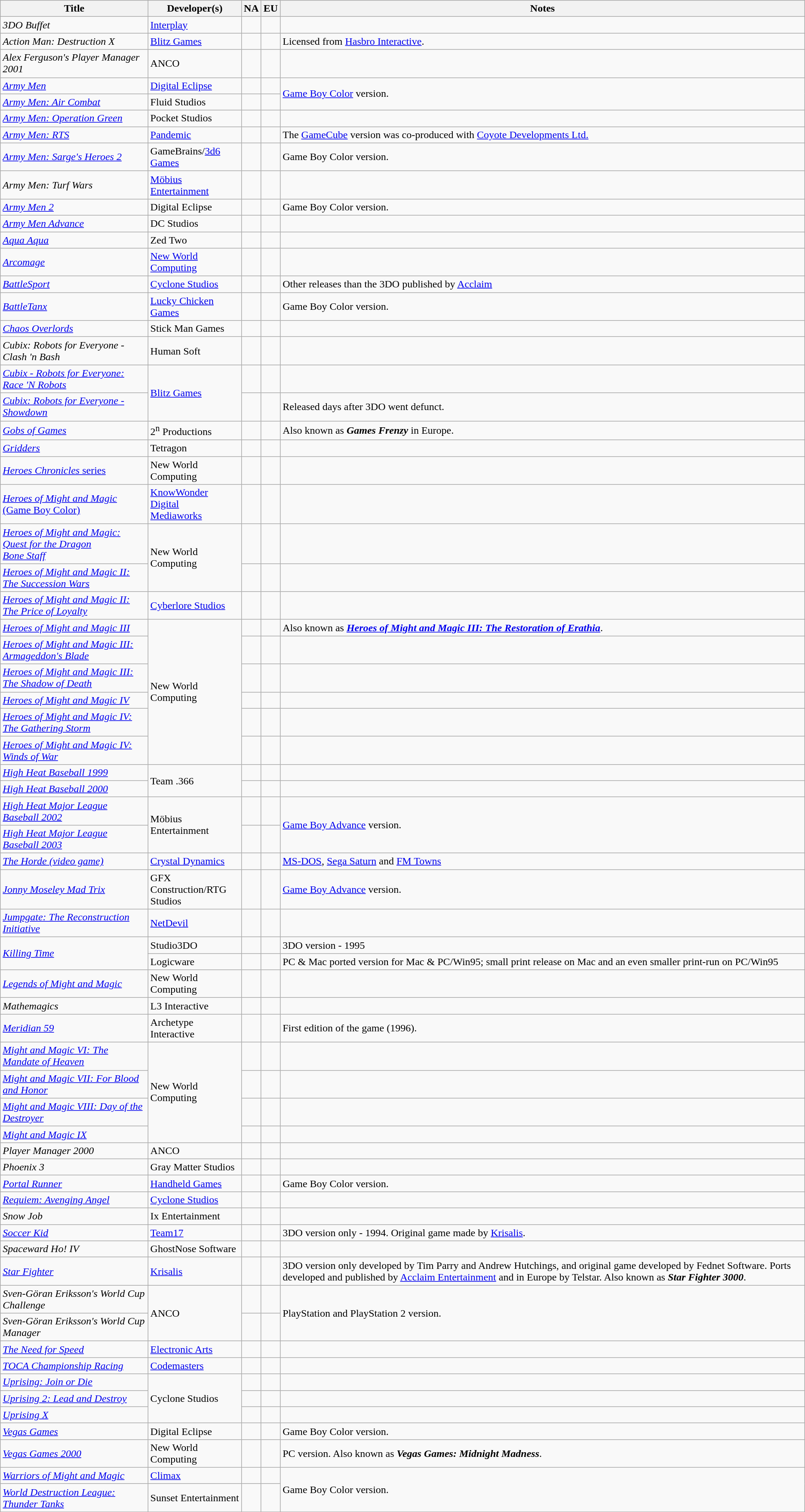<table class="wikitable sortable">
<tr>
<th>Title</th>
<th>Developer(s)</th>
<th>NA</th>
<th>EU</th>
<th>Notes</th>
</tr>
<tr>
<td><em>3DO Buffet</em></td>
<td><a href='#'>Interplay</a></td>
<td></td>
<td></td>
<td></td>
</tr>
<tr>
<td><em>Action Man: Destruction X</em></td>
<td><a href='#'>Blitz Games</a></td>
<td></td>
<td></td>
<td>Licensed from <a href='#'>Hasbro Interactive</a>.</td>
</tr>
<tr>
<td><em>Alex Ferguson's Player Manager 2001</em></td>
<td>ANCO</td>
<td></td>
<td></td>
<td></td>
</tr>
<tr>
<td><em><a href='#'>Army Men</a></em></td>
<td><a href='#'>Digital Eclipse</a></td>
<td></td>
<td></td>
<td "align="center" rowspan="2"><a href='#'>Game Boy Color</a> version.</td>
</tr>
<tr>
<td><em><a href='#'>Army Men: Air Combat</a></em></td>
<td>Fluid Studios</td>
<td></td>
<td></td>
</tr>
<tr>
<td><em><a href='#'>Army Men: Operation Green</a></em></td>
<td>Pocket Studios</td>
<td></td>
<td></td>
<td></td>
</tr>
<tr>
<td><em><a href='#'>Army Men: RTS</a></em></td>
<td><a href='#'>Pandemic</a></td>
<td></td>
<td></td>
<td>The <a href='#'>GameCube</a> version was co-produced with <a href='#'>Coyote Developments Ltd.</a></td>
</tr>
<tr>
<td><em><a href='#'>Army Men: Sarge's Heroes 2</a></em></td>
<td>GameBrains/<a href='#'>3d6 Games</a></td>
<td></td>
<td></td>
<td>Game Boy Color version.</td>
</tr>
<tr>
<td><em>Army Men: Turf Wars</em></td>
<td><a href='#'>Möbius Entertainment</a></td>
<td></td>
<td></td>
<td></td>
</tr>
<tr>
<td><em><a href='#'>Army Men 2</a></em></td>
<td>Digital Eclipse</td>
<td></td>
<td></td>
<td>Game Boy Color version.</td>
</tr>
<tr>
<td><em><a href='#'>Army Men Advance</a></em></td>
<td>DC Studios</td>
<td></td>
<td></td>
<td></td>
</tr>
<tr>
<td><em><a href='#'>Aqua Aqua</a></em></td>
<td>Zed Two</td>
<td></td>
<td></td>
<td></td>
</tr>
<tr>
<td><em><a href='#'>Arcomage</a></em></td>
<td><a href='#'>New World Computing</a></td>
<td></td>
<td></td>
<td></td>
</tr>
<tr>
<td><em><a href='#'>BattleSport</a></em></td>
<td><a href='#'>Cyclone Studios</a></td>
<td></td>
<td></td>
<td>Other releases than the 3DO published by <a href='#'>Acclaim</a></td>
</tr>
<tr>
<td><em><a href='#'>BattleTanx</a></em></td>
<td><a href='#'>Lucky Chicken Games</a></td>
<td></td>
<td></td>
<td>Game Boy Color version.</td>
</tr>
<tr>
<td><em><a href='#'>Chaos Overlords</a></em></td>
<td>Stick Man Games</td>
<td></td>
<td></td>
<td></td>
</tr>
<tr>
<td><em>Cubix: Robots for Everyone - Clash 'n Bash</em></td>
<td>Human Soft</td>
<td></td>
<td></td>
<td></td>
</tr>
<tr>
<td><em><a href='#'>Cubix - Robots for Everyone: Race 'N Robots</a></em></td>
<td "align="center" rowspan="2"><a href='#'>Blitz Games</a></td>
<td></td>
<td></td>
<td></td>
</tr>
<tr>
<td><em><a href='#'>Cubix: Robots for Everyone - Showdown</a></em></td>
<td></td>
<td></td>
<td>Released days after 3DO went defunct.</td>
</tr>
<tr>
<td><em><a href='#'>Gobs of Games</a></em></td>
<td>2<sup>n</sup> Productions</td>
<td></td>
<td></td>
<td>Also known as <strong><em>Games Frenzy</em></strong> in Europe.</td>
</tr>
<tr>
<td><em><a href='#'>Gridders</a></em></td>
<td>Tetragon</td>
<td></td>
<td></td>
<td></td>
</tr>
<tr>
<td><a href='#'><em>Heroes Chronicles</em> series</a></td>
<td>New World Computing</td>
<td></td>
<td></td>
<td></td>
</tr>
<tr>
<td><a href='#'><em>Heroes of Might and Magic</em> (Game Boy Color)</a></td>
<td><a href='#'>KnowWonder Digital<br>Mediaworks</a></td>
<td></td>
<td></td>
<td></td>
</tr>
<tr>
<td><em><a href='#'>Heroes of Might and Magic: Quest for the Dragon<br>Bone Staff</a></em></td>
<td "align="center" rowspan="2">New World Computing</td>
<td></td>
<td></td>
<td></td>
</tr>
<tr>
<td><em><a href='#'>Heroes of Might and Magic II: The Succession Wars</a></em></td>
<td></td>
<td></td>
<td></td>
</tr>
<tr>
<td><em><a href='#'>Heroes of Might and Magic II: The Price of Loyalty</a></em></td>
<td><a href='#'>Cyberlore Studios</a></td>
<td></td>
<td></td>
<td></td>
</tr>
<tr>
<td><em><a href='#'>Heroes of Might and Magic III</a></em></td>
<td "align="center" rowspan="6">New World Computing</td>
<td></td>
<td></td>
<td>Also known as <strong><em><a href='#'>Heroes of Might and Magic III: The Restoration of Erathia</a></em></strong>.</td>
</tr>
<tr>
<td><em><a href='#'>Heroes of Might and Magic III: Armageddon's Blade</a></em></td>
<td></td>
<td></td>
<td></td>
</tr>
<tr>
<td><em><a href='#'>Heroes of Might and Magic III: The Shadow of Death</a></em></td>
<td></td>
<td></td>
<td></td>
</tr>
<tr>
<td><em><a href='#'>Heroes of Might and Magic IV</a></em></td>
<td></td>
<td></td>
<td></td>
</tr>
<tr>
<td><em><a href='#'>Heroes of Might and Magic IV: The Gathering Storm</a></em></td>
<td></td>
<td></td>
<td></td>
</tr>
<tr>
<td><em><a href='#'>Heroes of Might and Magic IV: Winds of War</a></em></td>
<td></td>
<td></td>
<td></td>
</tr>
<tr>
<td><em><a href='#'>High Heat Baseball 1999</a></em></td>
<td "align="center" rowspan="2">Team .366</td>
<td></td>
<td></td>
<td></td>
</tr>
<tr>
<td><em><a href='#'>High Heat Baseball 2000</a></em></td>
<td></td>
<td></td>
<td></td>
</tr>
<tr>
<td><em><a href='#'>High Heat Major League Baseball 2002</a></em></td>
<td "align="center" rowspan="2">Möbius Entertainment</td>
<td></td>
<td></td>
<td "align="center" rowspan="2"><a href='#'>Game Boy Advance</a> version.</td>
</tr>
<tr>
<td><em><a href='#'>High Heat Major League Baseball 2003</a></em></td>
<td></td>
<td></td>
</tr>
<tr>
<td><em><a href='#'>The Horde (video game)</a></em></td>
<td><a href='#'>Crystal Dynamics</a></td>
<td></td>
<td></td>
<td "align="center" rowspan="1"><a href='#'>MS-DOS</a>, <a href='#'>Sega Saturn</a> and <a href='#'>FM Towns</a></td>
</tr>
<tr>
<td><em><a href='#'>Jonny Moseley Mad Trix</a></em></td>
<td>GFX Construction/RTG<br>Studios</td>
<td></td>
<td></td>
<td "align="center" rowspan="1"><a href='#'>Game Boy Advance</a> version.</td>
</tr>
<tr>
<td><em><a href='#'>Jumpgate: The Reconstruction Initiative</a></em></td>
<td><a href='#'>NetDevil</a></td>
<td></td>
<td></td>
<td></td>
</tr>
<tr>
<td "align="center" rowspan="2"><em><a href='#'>Killing Time</a></em></td>
<td>Studio3DO</td>
<td></td>
<td></td>
<td>3DO version - 1995</td>
</tr>
<tr>
<td>Logicware</td>
<td></td>
<td></td>
<td>PC & Mac ported version for Mac & PC/Win95; small print release on Mac and an even smaller print-run on PC/Win95</td>
</tr>
<tr>
<td><em><a href='#'>Legends of Might and Magic</a></em></td>
<td>New World Computing</td>
<td></td>
<td></td>
<td></td>
</tr>
<tr>
<td><em>Mathemagics</em></td>
<td>L3 Interactive</td>
<td></td>
<td></td>
<td></td>
</tr>
<tr>
<td><em><a href='#'>Meridian 59</a></em></td>
<td>Archetype Interactive</td>
<td></td>
<td></td>
<td>First edition of the game (1996).</td>
</tr>
<tr>
<td><em><a href='#'>Might and Magic VI: The Mandate of Heaven</a></em></td>
<td "align="center" rowspan="4">New World Computing</td>
<td></td>
<td></td>
<td></td>
</tr>
<tr>
<td><em><a href='#'>Might and Magic VII: For Blood and Honor</a></em></td>
<td></td>
<td></td>
<td></td>
</tr>
<tr>
<td><em><a href='#'>Might and Magic VIII: Day of the Destroyer</a></em></td>
<td></td>
<td></td>
<td></td>
</tr>
<tr>
<td><em><a href='#'>Might and Magic IX</a></em></td>
<td></td>
<td></td>
<td></td>
</tr>
<tr>
<td><em>Player Manager 2000</em></td>
<td>ANCO</td>
<td></td>
<td></td>
<td></td>
</tr>
<tr>
<td><em>Phoenix 3</em></td>
<td>Gray Matter Studios</td>
<td></td>
<td></td>
<td></td>
</tr>
<tr>
<td><em><a href='#'>Portal Runner</a></em></td>
<td><a href='#'>Handheld Games</a></td>
<td></td>
<td></td>
<td>Game Boy Color version.</td>
</tr>
<tr>
<td><em><a href='#'>Requiem: Avenging Angel</a></em></td>
<td><a href='#'>Cyclone Studios</a></td>
<td></td>
<td></td>
<td></td>
</tr>
<tr>
<td><em>Snow Job</em></td>
<td>Ix Entertainment</td>
<td></td>
<td></td>
<td></td>
</tr>
<tr>
<td><em><a href='#'>Soccer Kid</a></em></td>
<td><a href='#'>Team17</a></td>
<td></td>
<td></td>
<td>3DO version only - 1994. Original game made by <a href='#'>Krisalis</a>.</td>
</tr>
<tr>
<td><em>Spaceward Ho! IV</em></td>
<td>GhostNose Software<br></td>
<td></td>
<td></td>
<td></td>
</tr>
<tr>
<td><em><a href='#'>Star Fighter</a></em></td>
<td><a href='#'>Krisalis</a></td>
<td></td>
<td></td>
<td>3DO version only developed by Tim Parry and Andrew Hutchings, and original game developed by Fednet Software. Ports developed and published by <a href='#'>Acclaim Entertainment</a> and in Europe by Telstar. Also known as <strong><em>Star Fighter 3000</em></strong>.</td>
</tr>
<tr>
<td><em>Sven-Göran Eriksson's World Cup Challenge</em></td>
<td "align="center" rowspan="2">ANCO</td>
<td></td>
<td></td>
<td "align="center" rowspan="2">PlayStation and PlayStation 2 version.</td>
</tr>
<tr>
<td><em>Sven-Göran Eriksson's World Cup Manager</em></td>
<td></td>
<td></td>
</tr>
<tr>
<td><em><a href='#'>The Need for Speed</a></em></td>
<td "align="center" rowspan="1"><a href='#'>Electronic Arts</a></td>
<td></td>
<td></td>
<td></td>
</tr>
<tr>
<td><em><a href='#'>TOCA Championship Racing</a></em></td>
<td><a href='#'>Codemasters</a></td>
<td></td>
<td></td>
<td></td>
</tr>
<tr>
<td><em><a href='#'>Uprising: Join or Die</a></em></td>
<td "align="center" rowspan="3">Cyclone Studios</td>
<td></td>
<td></td>
<td></td>
</tr>
<tr>
<td><em><a href='#'>Uprising 2: Lead and Destroy</a></em></td>
<td></td>
<td></td>
<td></td>
</tr>
<tr>
<td><em><a href='#'>Uprising X</a></em></td>
<td></td>
<td></td>
<td></td>
</tr>
<tr>
<td><em><a href='#'>Vegas Games</a></em></td>
<td>Digital Eclipse</td>
<td></td>
<td></td>
<td>Game Boy Color version.</td>
</tr>
<tr>
<td><em><a href='#'>Vegas Games 2000</a></em></td>
<td>New World Computing</td>
<td></td>
<td></td>
<td>PC version. Also known as <strong><em>Vegas Games: Midnight Madness</em></strong>.</td>
</tr>
<tr>
<td><em><a href='#'>Warriors of Might and Magic</a></em></td>
<td><a href='#'>Climax</a></td>
<td></td>
<td></td>
<td "align="center" rowspan="2">Game Boy Color version.</td>
</tr>
<tr>
<td><em><a href='#'>World Destruction League: Thunder Tanks</a></em></td>
<td>Sunset Entertainment</td>
<td></td>
<td></td>
</tr>
</table>
